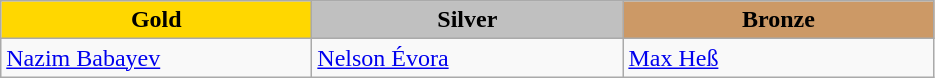<table class="wikitable" style="text-align:left">
<tr align="center">
<td width=200 bgcolor=gold><strong>Gold</strong></td>
<td width=200 bgcolor=silver><strong>Silver</strong></td>
<td width=200 bgcolor=CC9966><strong>Bronze</strong></td>
</tr>
<tr>
<td><a href='#'>Nazim Babayev</a><br><em></em></td>
<td><a href='#'>Nelson Évora</a><br><em></em></td>
<td><a href='#'>Max Heß</a><br><em></em></td>
</tr>
</table>
